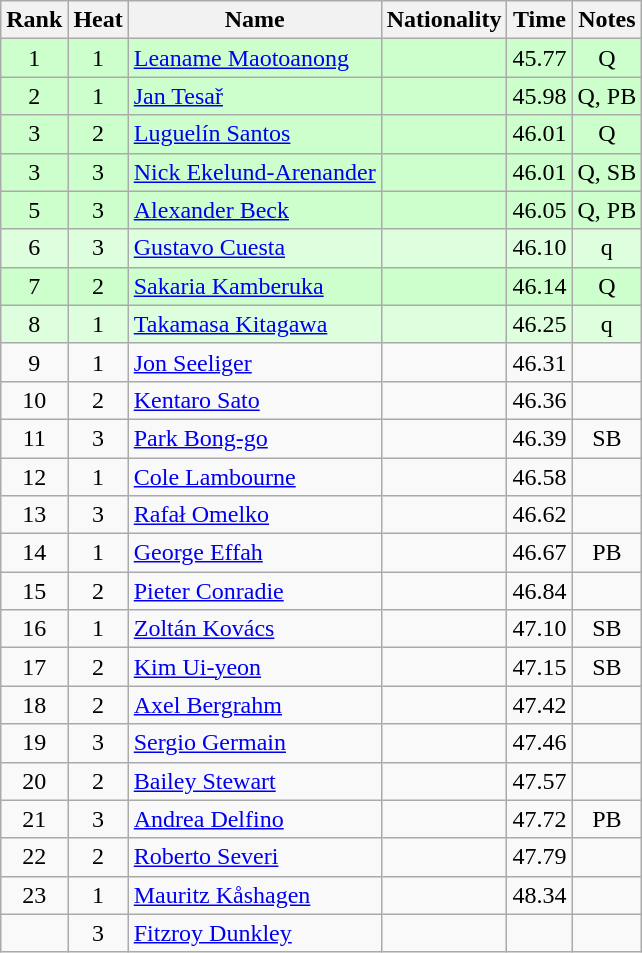<table class="wikitable sortable" style="text-align:center">
<tr>
<th>Rank</th>
<th>Heat</th>
<th>Name</th>
<th>Nationality</th>
<th>Time</th>
<th>Notes</th>
</tr>
<tr bgcolor=ccffcc>
<td>1</td>
<td>1</td>
<td align=left><a href='#'>Leaname Maotoanong</a></td>
<td align=left></td>
<td>45.77</td>
<td>Q</td>
</tr>
<tr bgcolor=ccffcc>
<td>2</td>
<td>1</td>
<td align=left><a href='#'>Jan Tesař</a></td>
<td align=left></td>
<td>45.98</td>
<td>Q, PB</td>
</tr>
<tr bgcolor=ccffcc>
<td>3</td>
<td>2</td>
<td align=left><a href='#'>Luguelín Santos</a></td>
<td align=left></td>
<td>46.01</td>
<td>Q</td>
</tr>
<tr bgcolor=ccffcc>
<td>3</td>
<td>3</td>
<td align=left><a href='#'>Nick Ekelund-Arenander</a></td>
<td align=left></td>
<td>46.01</td>
<td>Q, SB</td>
</tr>
<tr bgcolor=ccffcc>
<td>5</td>
<td>3</td>
<td align=left><a href='#'>Alexander Beck</a></td>
<td align=left></td>
<td>46.05</td>
<td>Q, PB</td>
</tr>
<tr bgcolor=ddffdd>
<td>6</td>
<td>3</td>
<td align=left><a href='#'>Gustavo Cuesta</a></td>
<td align=left></td>
<td>46.10</td>
<td>q</td>
</tr>
<tr bgcolor=ccffcc>
<td>7</td>
<td>2</td>
<td align=left><a href='#'>Sakaria Kamberuka</a></td>
<td align=left></td>
<td>46.14</td>
<td>Q</td>
</tr>
<tr bgcolor=ddffdd>
<td>8</td>
<td>1</td>
<td align=left><a href='#'>Takamasa Kitagawa</a></td>
<td align=left></td>
<td>46.25</td>
<td>q</td>
</tr>
<tr>
<td>9</td>
<td>1</td>
<td align=left><a href='#'>Jon Seeliger</a></td>
<td align=left></td>
<td>46.31</td>
<td></td>
</tr>
<tr>
<td>10</td>
<td>2</td>
<td align=left><a href='#'>Kentaro Sato</a></td>
<td align=left></td>
<td>46.36</td>
<td></td>
</tr>
<tr>
<td>11</td>
<td>3</td>
<td align=left><a href='#'>Park Bong-go</a></td>
<td align=left></td>
<td>46.39</td>
<td>SB</td>
</tr>
<tr>
<td>12</td>
<td>1</td>
<td align=left><a href='#'>Cole Lambourne</a></td>
<td align=left></td>
<td>46.58</td>
<td></td>
</tr>
<tr>
<td>13</td>
<td>3</td>
<td align=left><a href='#'>Rafał Omelko</a></td>
<td align=left></td>
<td>46.62</td>
<td></td>
</tr>
<tr>
<td>14</td>
<td>1</td>
<td align=left><a href='#'>George Effah</a></td>
<td align=left></td>
<td>46.67</td>
<td>PB</td>
</tr>
<tr>
<td>15</td>
<td>2</td>
<td align=left><a href='#'>Pieter Conradie</a></td>
<td align=left></td>
<td>46.84</td>
<td></td>
</tr>
<tr>
<td>16</td>
<td>1</td>
<td align=left><a href='#'>Zoltán Kovács</a></td>
<td align=left></td>
<td>47.10</td>
<td>SB</td>
</tr>
<tr>
<td>17</td>
<td>2</td>
<td align=left><a href='#'>Kim Ui-yeon</a></td>
<td align=left></td>
<td>47.15</td>
<td>SB</td>
</tr>
<tr>
<td>18</td>
<td>2</td>
<td align=left><a href='#'>Axel Bergrahm</a></td>
<td align=left></td>
<td>47.42</td>
<td></td>
</tr>
<tr>
<td>19</td>
<td>3</td>
<td align=left><a href='#'>Sergio Germain</a></td>
<td align=left></td>
<td>47.46</td>
<td></td>
</tr>
<tr>
<td>20</td>
<td>2</td>
<td align=left><a href='#'>Bailey Stewart</a></td>
<td align=left></td>
<td>47.57</td>
<td></td>
</tr>
<tr>
<td>21</td>
<td>3</td>
<td align=left><a href='#'>Andrea Delfino</a></td>
<td align=left></td>
<td>47.72</td>
<td>PB</td>
</tr>
<tr>
<td>22</td>
<td>2</td>
<td align=left><a href='#'>Roberto Severi</a></td>
<td align=left></td>
<td>47.79</td>
<td></td>
</tr>
<tr>
<td>23</td>
<td>1</td>
<td align=left><a href='#'>Mauritz Kåshagen</a></td>
<td align=left></td>
<td>48.34</td>
<td></td>
</tr>
<tr>
<td></td>
<td>3</td>
<td align=left><a href='#'>Fitzroy Dunkley</a></td>
<td align=left></td>
<td></td>
<td></td>
</tr>
</table>
